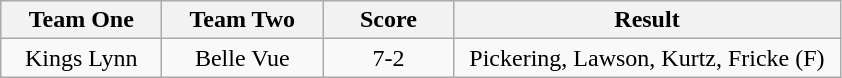<table class="wikitable" style="text-align: center">
<tr>
<th width=100>Team One</th>
<th width=100>Team Two</th>
<th width=80>Score</th>
<th width=250>Result</th>
</tr>
<tr>
<td>Kings Lynn</td>
<td>Belle Vue</td>
<td>7-2</td>
<td>Pickering, Lawson, Kurtz, Fricke (F)</td>
</tr>
</table>
